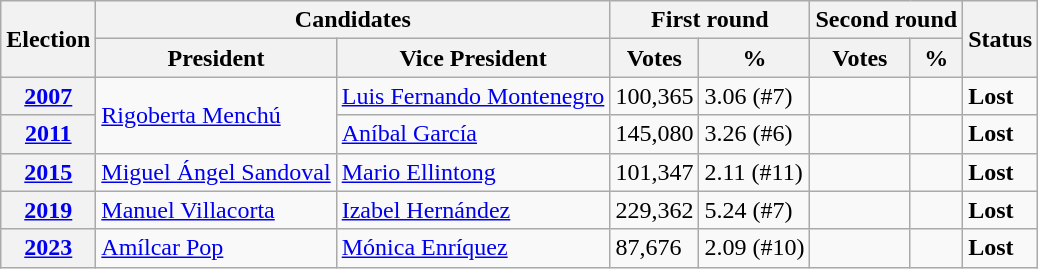<table class="wikitable" text-align:left;">
<tr>
<th rowspan=2>Election</th>
<th colspan=2>Candidates</th>
<th colspan=2>First round</th>
<th colspan=2>Second round</th>
<th rowspan=2>Status</th>
</tr>
<tr>
<th>President</th>
<th>Vice President</th>
<th>Votes</th>
<th>%</th>
<th>Votes</th>
<th>%</th>
</tr>
<tr>
<th><a href='#'>2007</a></th>
<td rowspan=2><a href='#'>Rigoberta Menchú</a></td>
<td><a href='#'>Luis Fernando Montenegro</a></td>
<td>100,365</td>
<td>3.06   (#7)</td>
<td></td>
<td></td>
<td><strong>Lost</strong> </td>
</tr>
<tr>
<th><a href='#'>2011</a></th>
<td><a href='#'>Aníbal García</a></td>
<td>145,080</td>
<td>3.26   (#6)</td>
<td></td>
<td></td>
<td><strong>Lost</strong> </td>
</tr>
<tr>
<th><a href='#'>2015</a></th>
<td><a href='#'>Miguel Ángel Sandoval</a></td>
<td><a href='#'>Mario Ellintong</a></td>
<td>101,347</td>
<td>2.11   (#11)</td>
<td></td>
<td></td>
<td><strong>Lost</strong> </td>
</tr>
<tr>
<th><a href='#'>2019</a></th>
<td><a href='#'>Manuel Villacorta</a></td>
<td><a href='#'>Izabel Hernández</a></td>
<td>229,362</td>
<td>5.24   (#7)</td>
<td></td>
<td></td>
<td><strong>Lost</strong> </td>
</tr>
<tr>
<th><a href='#'>2023</a></th>
<td><a href='#'>Amílcar Pop</a></td>
<td><a href='#'>Mónica Enríquez</a></td>
<td>87,676</td>
<td>2.09 (#10)</td>
<td></td>
<td></td>
<td><strong>Lost</strong> </td>
</tr>
</table>
